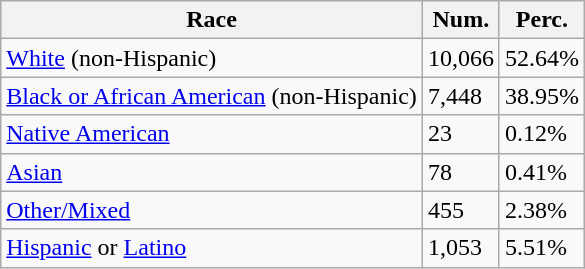<table class="wikitable">
<tr>
<th>Race</th>
<th>Num.</th>
<th>Perc.</th>
</tr>
<tr>
<td><a href='#'>White</a> (non-Hispanic)</td>
<td>10,066</td>
<td>52.64%</td>
</tr>
<tr>
<td><a href='#'>Black or African American</a> (non-Hispanic)</td>
<td>7,448</td>
<td>38.95%</td>
</tr>
<tr>
<td><a href='#'>Native American</a></td>
<td>23</td>
<td>0.12%</td>
</tr>
<tr>
<td><a href='#'>Asian</a></td>
<td>78</td>
<td>0.41%</td>
</tr>
<tr>
<td><a href='#'>Other/Mixed</a></td>
<td>455</td>
<td>2.38%</td>
</tr>
<tr>
<td><a href='#'>Hispanic</a> or <a href='#'>Latino</a></td>
<td>1,053</td>
<td>5.51%</td>
</tr>
</table>
